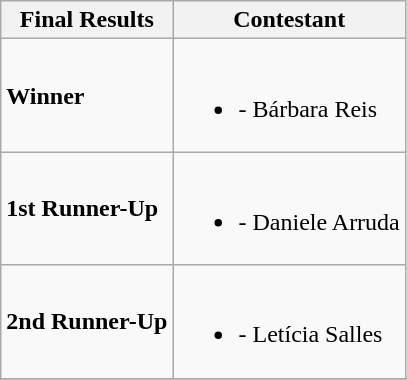<table class="wikitable">
<tr>
<th>Final Results</th>
<th>Contestant</th>
</tr>
<tr>
<td><strong>Winner</strong></td>
<td><br><ul><li><strong></strong> - Bárbara Reis</li></ul></td>
</tr>
<tr>
<td><strong>1st Runner-Up</strong></td>
<td><br><ul><li><strong></strong> - Daniele Arruda</li></ul></td>
</tr>
<tr>
<td><strong>2nd Runner-Up</strong></td>
<td><br><ul><li><strong></strong> - Letícia Salles</li></ul></td>
</tr>
<tr>
</tr>
</table>
